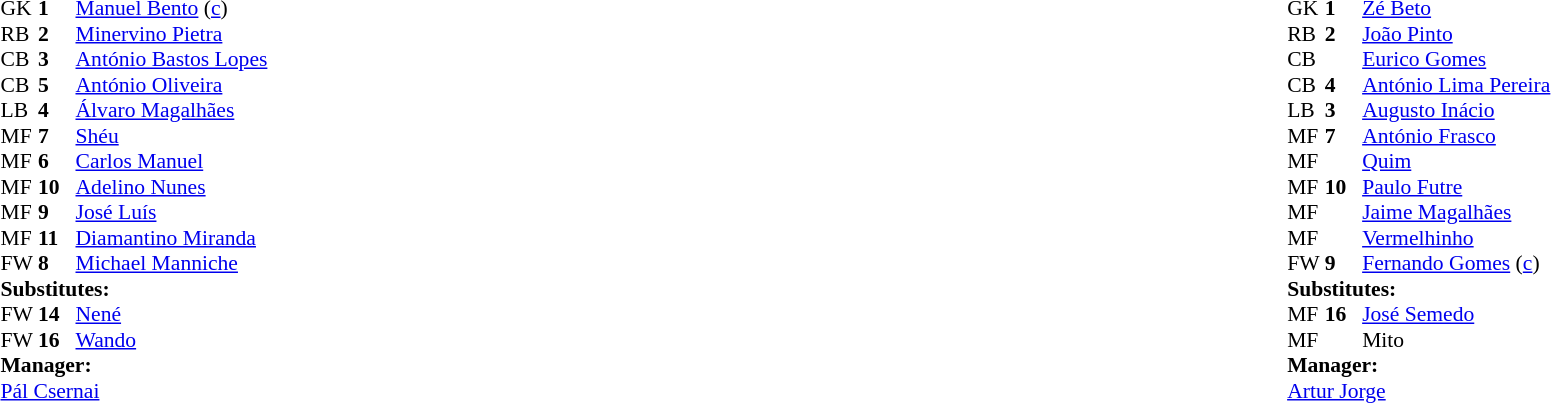<table width="100%">
<tr>
<td valign="top" width="50%"><br><table style="font-size: 90%" cellspacing="0" cellpadding="0">
<tr>
<td colspan="4"></td>
</tr>
<tr>
<th width=25></th>
<th width=25></th>
</tr>
<tr>
<td>GK</td>
<td><strong>1</strong></td>
<td> <a href='#'>Manuel Bento</a> (<a href='#'>c</a>)</td>
<td></td>
<td></td>
</tr>
<tr>
<td>RB</td>
<td><strong>2</strong></td>
<td> <a href='#'>Minervino Pietra</a></td>
</tr>
<tr>
<td>CB</td>
<td><strong>3</strong></td>
<td> <a href='#'>António Bastos Lopes</a></td>
</tr>
<tr>
<td>CB</td>
<td><strong>5</strong></td>
<td> <a href='#'>António Oliveira</a></td>
</tr>
<tr>
<td>LB</td>
<td><strong>4</strong></td>
<td> <a href='#'>Álvaro Magalhães</a></td>
</tr>
<tr>
<td>MF</td>
<td><strong>7</strong></td>
<td> <a href='#'>Shéu</a></td>
</tr>
<tr>
<td>MF</td>
<td><strong>6</strong></td>
<td> <a href='#'>Carlos Manuel</a></td>
<td></td>
<td></td>
</tr>
<tr>
<td>MF</td>
<td><strong>10</strong></td>
<td> <a href='#'>Adelino Nunes</a></td>
</tr>
<tr>
<td>MF</td>
<td><strong>9</strong></td>
<td> <a href='#'>José Luís</a></td>
</tr>
<tr>
<td>MF</td>
<td><strong>11</strong></td>
<td> <a href='#'>Diamantino Miranda</a></td>
<td></td>
<td></td>
</tr>
<tr>
<td>FW</td>
<td><strong>8</strong></td>
<td> <a href='#'>Michael Manniche</a></td>
</tr>
<tr>
<td colspan=3><strong>Substitutes:</strong></td>
</tr>
<tr>
<td>FW</td>
<td><strong>14</strong></td>
<td> <a href='#'>Nené</a></td>
<td></td>
<td></td>
</tr>
<tr>
<td>FW</td>
<td><strong>16</strong></td>
<td> <a href='#'>Wando</a></td>
<td></td>
<td></td>
</tr>
<tr>
<td colspan=3><strong>Manager:</strong></td>
</tr>
<tr>
<td colspan=4> <a href='#'>Pál Csernai</a></td>
</tr>
</table>
</td>
<td valign="top"></td>
<td valign="top" width="50%"><br><table style="font-size: 90%" cellspacing="0" cellpadding="0" align=center>
<tr>
<td colspan="4"></td>
</tr>
<tr>
<th width=25></th>
<th width=25></th>
</tr>
<tr>
<td>GK</td>
<td><strong>1</strong></td>
<td> <a href='#'>Zé Beto</a></td>
</tr>
<tr>
<td>RB</td>
<td><strong>2</strong></td>
<td> <a href='#'>João Pinto</a></td>
</tr>
<tr>
<td>CB</td>
<td></td>
<td> <a href='#'>Eurico Gomes</a></td>
</tr>
<tr>
<td>CB</td>
<td><strong>4</strong></td>
<td> <a href='#'>António Lima Pereira</a></td>
<td></td>
<td></td>
</tr>
<tr>
<td>LB</td>
<td><strong>3</strong></td>
<td> <a href='#'>Augusto Inácio</a></td>
</tr>
<tr>
<td>MF</td>
<td><strong>7</strong></td>
<td> <a href='#'>António Frasco</a></td>
<td></td>
<td></td>
</tr>
<tr>
<td>MF</td>
<td></td>
<td> <a href='#'>Quim</a></td>
<td></td>
<td></td>
</tr>
<tr>
<td>MF</td>
<td><strong>10</strong></td>
<td> <a href='#'>Paulo Futre</a></td>
</tr>
<tr>
<td>MF</td>
<td></td>
<td> <a href='#'>Jaime Magalhães</a></td>
</tr>
<tr>
<td>MF</td>
<td></td>
<td> <a href='#'>Vermelhinho</a></td>
</tr>
<tr>
<td>FW</td>
<td><strong>9</strong></td>
<td> <a href='#'>Fernando Gomes</a> (<a href='#'>c</a>)</td>
<td></td>
<td></td>
</tr>
<tr>
<td colspan=3><strong>Substitutes:</strong></td>
</tr>
<tr>
<td>MF</td>
<td><strong>16</strong></td>
<td> <a href='#'>José Semedo</a></td>
<td></td>
<td></td>
</tr>
<tr>
<td>MF</td>
<td></td>
<td> Mito</td>
<td></td>
<td></td>
</tr>
<tr>
<td colspan=3><strong>Manager:</strong></td>
</tr>
<tr>
<td colspan=4> <a href='#'>Artur Jorge</a></td>
</tr>
</table>
</td>
</tr>
</table>
